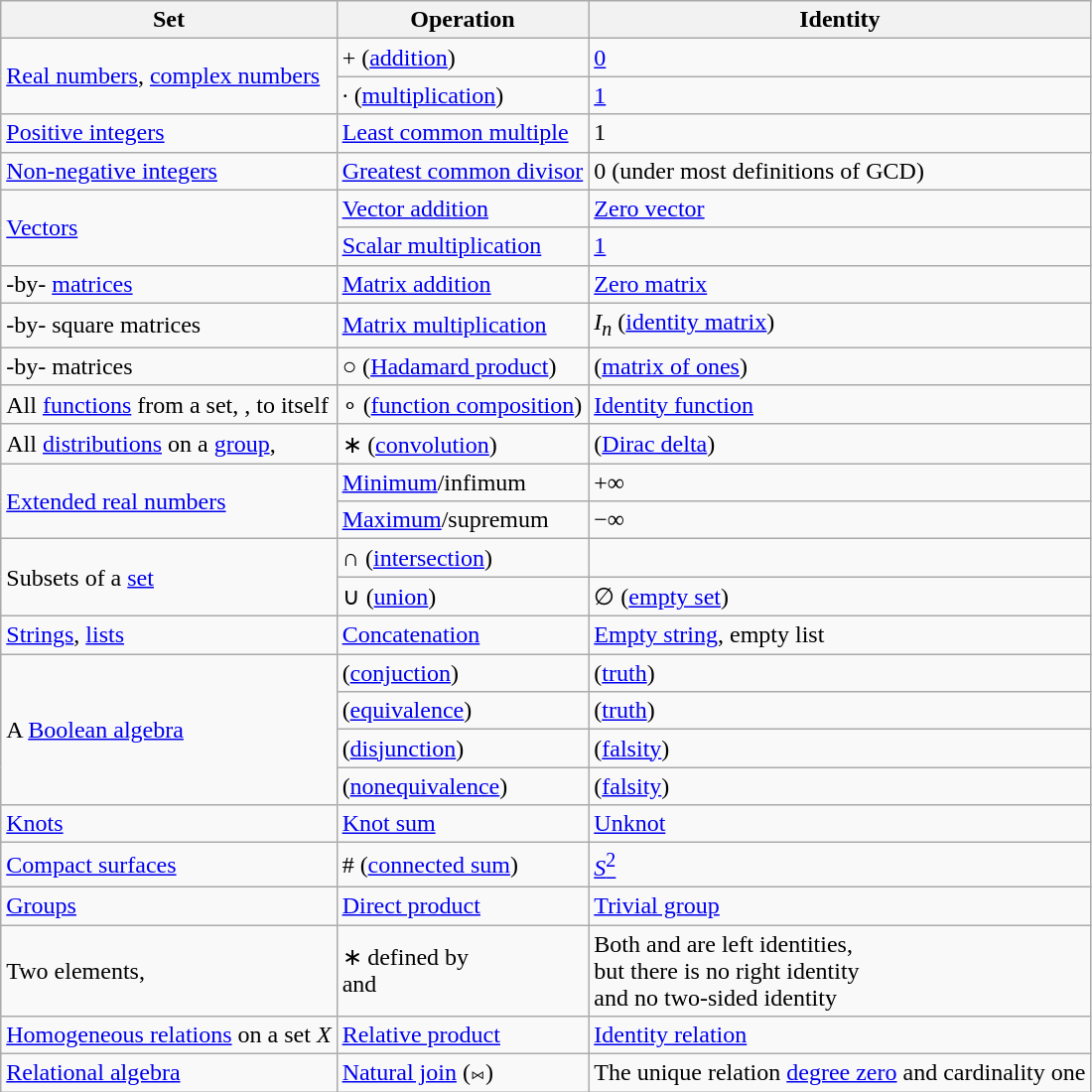<table class="wikitable">
<tr>
<th>Set</th>
<th>Operation</th>
<th>Identity</th>
</tr>
<tr>
<td rowspan = "2"><a href='#'>Real numbers</a>, <a href='#'>complex numbers</a></td>
<td>+ (<a href='#'>addition</a>)</td>
<td><a href='#'>0</a></td>
</tr>
<tr>
<td>· (<a href='#'>multiplication</a>)</td>
<td><a href='#'>1</a></td>
</tr>
<tr>
<td><a href='#'>Positive integers</a></td>
<td><a href='#'>Least common multiple</a></td>
<td>1</td>
</tr>
<tr>
<td><a href='#'>Non-negative integers</a></td>
<td><a href='#'>Greatest common divisor</a></td>
<td>0 (under most definitions of GCD)</td>
</tr>
<tr>
<td rowspan = "2"><a href='#'>Vectors</a></td>
<td><a href='#'>Vector addition</a></td>
<td><a href='#'>Zero vector</a></td>
</tr>
<tr>
<td><a href='#'>Scalar multiplication</a></td>
<td><a href='#'>1</a></td>
</tr>
<tr>
<td>-by- <a href='#'>matrices</a></td>
<td><a href='#'>Matrix addition</a></td>
<td><a href='#'>Zero matrix</a></td>
</tr>
<tr>
<td>-by- square matrices</td>
<td><a href='#'>Matrix multiplication</a></td>
<td><em>I</em><sub><em>n</em></sub> (<a href='#'>identity matrix</a>)</td>
</tr>
<tr>
<td>-by- matrices</td>
<td>○ (<a href='#'>Hadamard product</a>)</td>
<td> (<a href='#'>matrix of ones</a>)</td>
</tr>
<tr>
<td>All <a href='#'>functions</a> from a set, , to itself</td>
<td>∘ (<a href='#'>function composition</a>)</td>
<td><a href='#'>Identity function</a></td>
</tr>
<tr>
<td>All <a href='#'>distributions</a> on a <a href='#'>group</a>, </td>
<td>∗ (<a href='#'>convolution</a>)</td>
<td> (<a href='#'>Dirac delta</a>)</td>
</tr>
<tr>
<td rowspan = "2"><a href='#'>Extended real numbers</a></td>
<td><a href='#'>Minimum</a>/infimum</td>
<td>+∞</td>
</tr>
<tr>
<td><a href='#'>Maximum</a>/supremum</td>
<td>−∞</td>
</tr>
<tr>
<td rowspan = "2">Subsets of a <a href='#'>set</a> </td>
<td>∩ (<a href='#'>intersection</a>)</td>
<td></td>
</tr>
<tr>
<td>∪ (<a href='#'>union</a>)</td>
<td>∅ (<a href='#'>empty set</a>)</td>
</tr>
<tr>
<td><a href='#'>Strings</a>, <a href='#'>lists</a></td>
<td><a href='#'>Concatenation</a></td>
<td><a href='#'>Empty string</a>, empty list</td>
</tr>
<tr>
<td rowspan = "4">A <a href='#'>Boolean algebra</a></td>
<td> (<a href='#'>conjuction</a>)</td>
<td> (<a href='#'>truth</a>)</td>
</tr>
<tr>
<td> (<a href='#'>equivalence</a>)</td>
<td> (<a href='#'>truth</a>)</td>
</tr>
<tr>
<td> (<a href='#'>disjunction</a>)</td>
<td> (<a href='#'>falsity</a>)</td>
</tr>
<tr>
<td> (<a href='#'>nonequivalence</a>)</td>
<td> (<a href='#'>falsity</a>)</td>
</tr>
<tr>
<td><a href='#'>Knots</a></td>
<td><a href='#'>Knot sum</a></td>
<td><a href='#'>Unknot</a></td>
</tr>
<tr>
<td><a href='#'>Compact surfaces</a></td>
<td># (<a href='#'>connected sum</a>)</td>
<td><a href='#'><em>S</em><sup>2</sup></a></td>
</tr>
<tr>
<td><a href='#'>Groups</a></td>
<td><a href='#'>Direct product</a></td>
<td><a href='#'>Trivial group</a></td>
</tr>
<tr>
<td>Two elements, </td>
<td>∗ defined by<br>  and <br> </td>
<td>Both  and  are left identities,<br> but there is no right identity<br> and no two-sided identity</td>
</tr>
<tr>
<td><a href='#'>Homogeneous relations</a> on a set <em>X</em></td>
<td><a href='#'>Relative product</a></td>
<td><a href='#'>Identity relation</a></td>
</tr>
<tr>
<td><a href='#'>Relational algebra</a></td>
<td><a href='#'>Natural join</a> (⨝)</td>
<td>The unique relation <a href='#'>degree zero</a> and cardinality one</td>
</tr>
</table>
